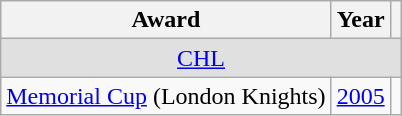<table class="wikitable">
<tr>
<th>Award</th>
<th>Year</th>
<th></th>
</tr>
<tr ALIGN="center" bgcolor="#e0e0e0">
<td colspan="3"><a href='#'>CHL</a></td>
</tr>
<tr>
<td><a href='#'>Memorial Cup</a> (London Knights)</td>
<td><a href='#'>2005</a></td>
<td></td>
</tr>
</table>
